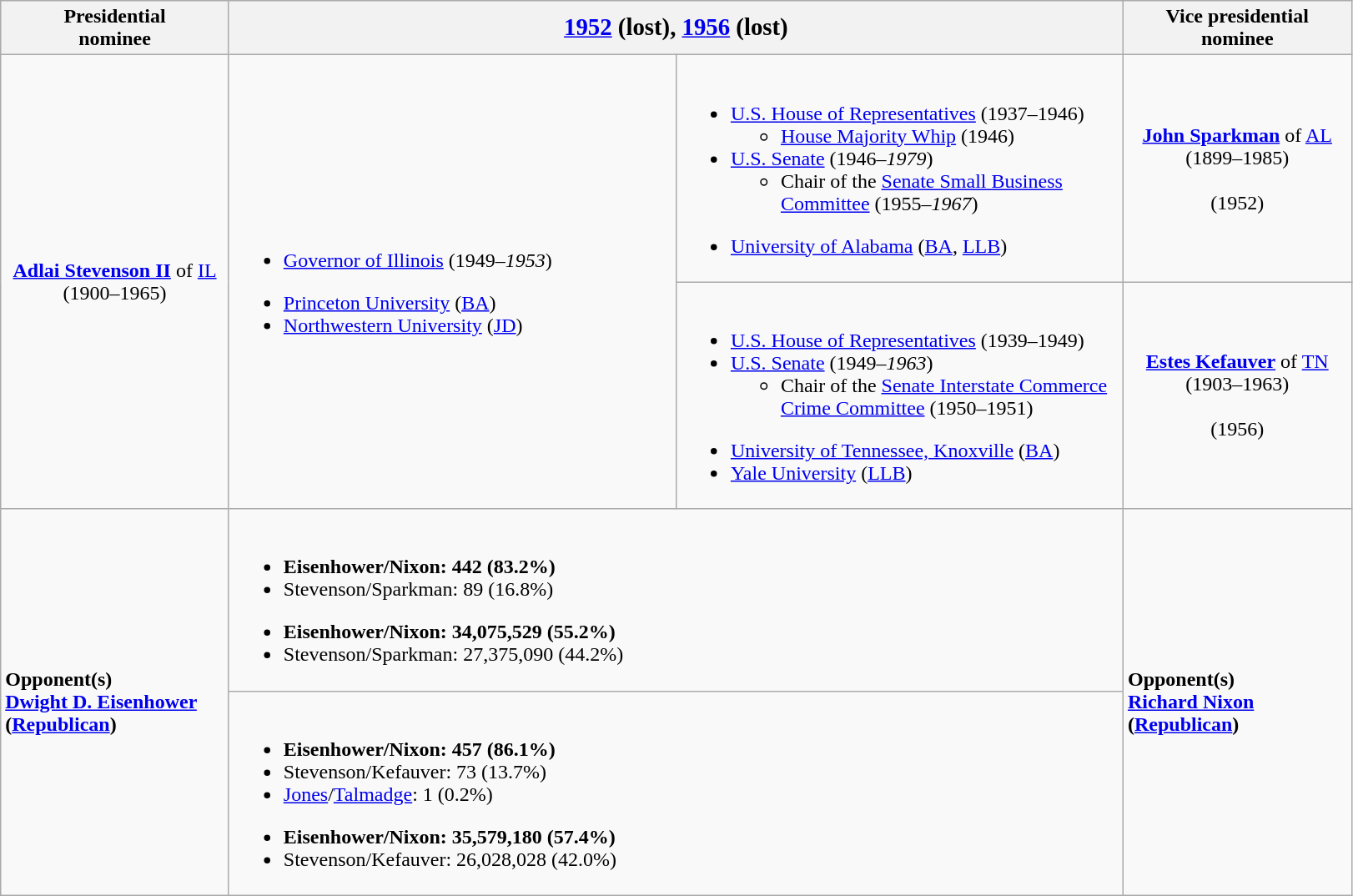<table class="wikitable">
<tr>
<th width=175>Presidential<br>nominee</th>
<th colspan=2><big><a href='#'>1952</a> (lost), <a href='#'>1956</a> (lost)</big></th>
<th width=175>Vice presidential<br>nominee</th>
</tr>
<tr>
<td rowspan=2 style="text-align:center;"><strong><a href='#'>Adlai Stevenson II</a></strong> of <a href='#'>IL</a><br>(1900–1965)<br></td>
<td rowspan=2 width=350><br><ul><li><a href='#'>Governor of Illinois</a> (1949–<em>1953</em>)</li></ul><ul><li><a href='#'>Princeton University</a> (<a href='#'>BA</a>)</li><li><a href='#'>Northwestern University</a> (<a href='#'>JD</a>)</li></ul></td>
<td width=350><br><ul><li><a href='#'>U.S. House of Representatives</a> (1937–1946)<ul><li><a href='#'>House Majority Whip</a> (1946)</li></ul></li><li><a href='#'>U.S. Senate</a> (1946–<em>1979</em>)<ul><li>Chair of the <a href='#'>Senate Small Business Committee</a> (1955–<em>1967</em>)</li></ul></li></ul><ul><li><a href='#'>University of Alabama</a> (<a href='#'>BA</a>, <a href='#'>LLB</a>)</li></ul></td>
<td style="text-align:center;"><strong><a href='#'>John Sparkman</a></strong> of <a href='#'>AL</a><br>(1899–1985)<br><br>(1952)</td>
</tr>
<tr>
<td><br><ul><li><a href='#'>U.S. House of Representatives</a> (1939–1949)</li><li><a href='#'>U.S. Senate</a> (1949–<em>1963</em>)<ul><li>Chair of the <a href='#'>Senate Interstate Commerce Crime Committee</a> (1950–1951)</li></ul></li></ul><ul><li><a href='#'>University of Tennessee, Knoxville</a> (<a href='#'>BA</a>)</li><li><a href='#'>Yale University</a> (<a href='#'>LLB</a>)</li></ul></td>
<td style="text-align:center;"><strong><a href='#'>Estes Kefauver</a></strong> of <a href='#'>TN</a><br>(1903–1963)<br><br>(1956)</td>
</tr>
<tr>
<td rowspan=2><strong>Opponent(s)</strong><br><strong><a href='#'>Dwight D. Eisenhower</a> (<a href='#'>Republican</a>)</strong></td>
<td colspan=2><br><ul><li><strong>Eisenhower/Nixon: 442 (83.2%)</strong></li><li>Stevenson/Sparkman: 89 (16.8%)</li></ul><ul><li><strong>Eisenhower/Nixon: 34,075,529 (55.2%)</strong></li><li>Stevenson/Sparkman: 27,375,090 (44.2%)</li></ul></td>
<td rowspan=2><strong>Opponent(s)</strong><br><strong><a href='#'>Richard Nixon</a> (<a href='#'>Republican</a>)</strong></td>
</tr>
<tr>
<td colspan=2><br><ul><li><strong>Eisenhower/Nixon: 457 (86.1%)</strong></li><li>Stevenson/Kefauver: 73 (13.7%)</li><li><a href='#'>Jones</a>/<a href='#'>Talmadge</a>: 1 (0.2%)</li></ul><ul><li><strong>Eisenhower/Nixon: 35,579,180 (57.4%)</strong></li><li>Stevenson/Kefauver: 26,028,028 (42.0%)</li></ul></td>
</tr>
</table>
